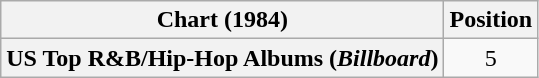<table class="wikitable plainrowheaders" style="text-align:center">
<tr>
<th scope="col">Chart (1984)</th>
<th scope="col">Position</th>
</tr>
<tr>
<th scope="row">US Top R&B/Hip-Hop Albums (<em>Billboard</em>)</th>
<td>5</td>
</tr>
</table>
